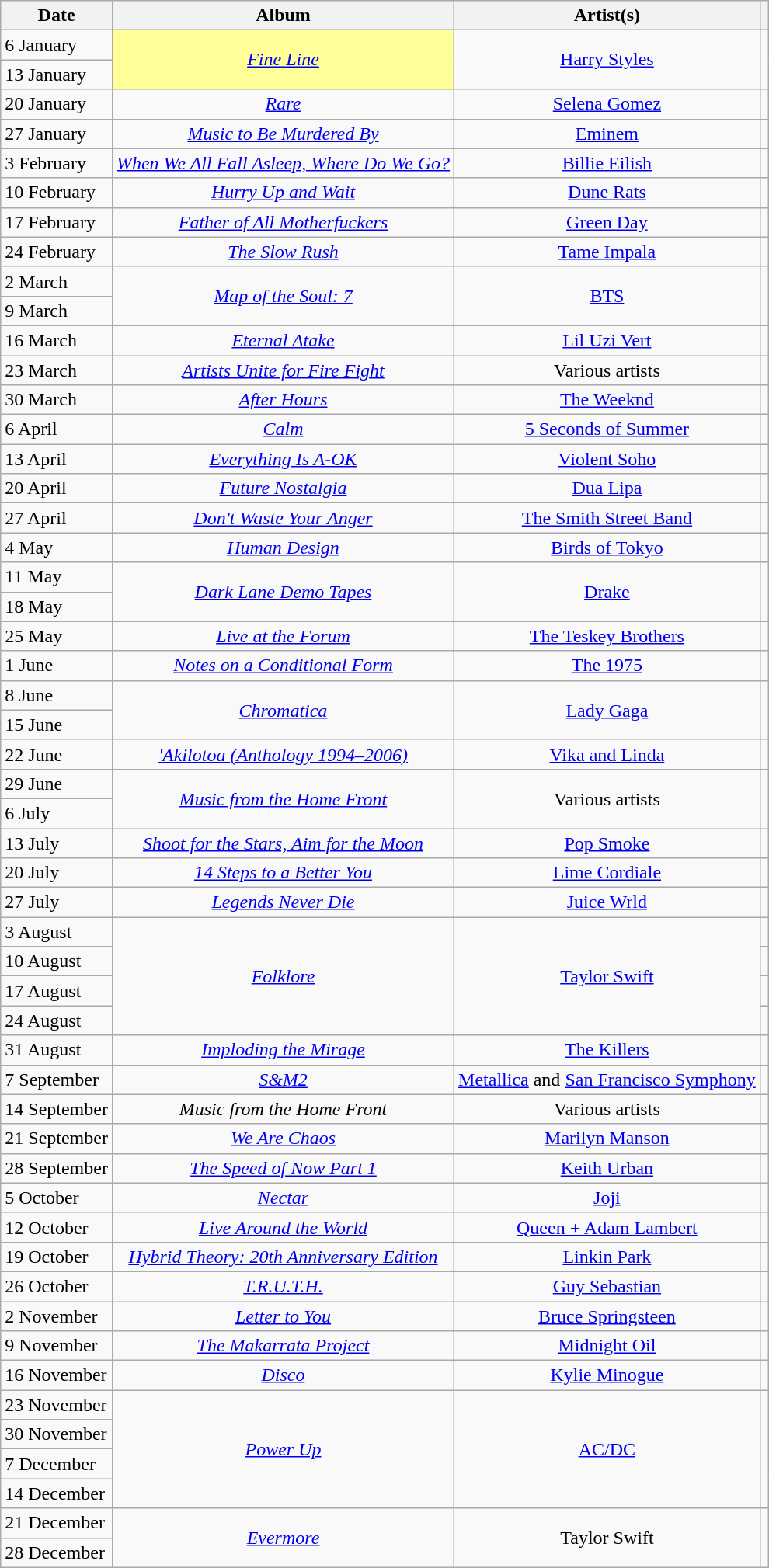<table class="wikitable">
<tr>
<th style="text-align: center;">Date</th>
<th style="text-align: center;">Album</th>
<th style="text-align: center;">Artist(s)</th>
<th style="text-align: center;"></th>
</tr>
<tr>
<td>6 January</td>
<td style="text-align: center;" rowspan="2" bgcolor=#FFFF99><em><a href='#'>Fine Line</a></em> </td>
<td style="text-align: center;" rowspan="2"><a href='#'>Harry Styles</a></td>
<td style="text-align: center;" rowspan="2"></td>
</tr>
<tr>
<td>13 January</td>
</tr>
<tr>
<td>20 January</td>
<td style="text-align: center;"><em><a href='#'>Rare</a></em></td>
<td style="text-align: center;"><a href='#'>Selena Gomez</a></td>
<td style="text-align: center;"></td>
</tr>
<tr>
<td>27 January</td>
<td style="text-align: center;"><em><a href='#'>Music to Be Murdered By</a></em></td>
<td style="text-align: center;"><a href='#'>Eminem</a></td>
<td style="text-align: center;"></td>
</tr>
<tr>
<td>3 February</td>
<td style="text-align: center;"><em><a href='#'>When We All Fall Asleep, Where Do We Go?</a></em></td>
<td style="text-align: center;"><a href='#'>Billie Eilish</a></td>
<td style="text-align: center;"></td>
</tr>
<tr>
<td>10 February</td>
<td style="text-align: center;"><em><a href='#'>Hurry Up and Wait</a></em></td>
<td style="text-align: center;"><a href='#'>Dune Rats</a></td>
<td style="text-align: center;"></td>
</tr>
<tr>
<td>17 February</td>
<td style="text-align: center;"><em><a href='#'>Father of All Motherfuckers</a></em></td>
<td style="text-align: center;"><a href='#'>Green Day</a></td>
<td style="text-align: center;"></td>
</tr>
<tr>
<td>24 February</td>
<td style="text-align: center;"><em><a href='#'>The Slow Rush</a></em></td>
<td style="text-align: center;"><a href='#'>Tame Impala</a></td>
<td style="text-align: center;"></td>
</tr>
<tr>
<td>2 March</td>
<td style="text-align: center;" rowspan="2"><em><a href='#'>Map of the Soul: 7</a></em></td>
<td style="text-align: center;" rowspan="2"><a href='#'>BTS</a></td>
<td style="text-align: center;" rowspan="2"></td>
</tr>
<tr>
<td>9 March</td>
</tr>
<tr>
<td>16 March</td>
<td style="text-align: center;"><em><a href='#'>Eternal Atake</a></em></td>
<td style="text-align: center;"><a href='#'>Lil Uzi Vert</a></td>
<td style="text-align: center;"></td>
</tr>
<tr>
<td>23 March</td>
<td style="text-align: center;"><em><a href='#'>Artists Unite for Fire Fight</a></em></td>
<td style="text-align: center;">Various artists</td>
<td style="text-align: center;"></td>
</tr>
<tr>
<td>30 March</td>
<td style="text-align: center;"><em><a href='#'>After Hours</a></em></td>
<td style="text-align: center;"><a href='#'>The Weeknd</a></td>
<td style="text-align: center;"></td>
</tr>
<tr>
<td>6 April</td>
<td style="text-align: center;"><em><a href='#'>Calm</a></em></td>
<td style="text-align: center;"><a href='#'>5 Seconds of Summer</a></td>
<td style="text-align: center;"></td>
</tr>
<tr>
<td>13 April</td>
<td style="text-align: center;"><em><a href='#'>Everything Is A-OK</a></em></td>
<td style="text-align: center;"><a href='#'>Violent Soho</a></td>
<td style="text-align: center;"></td>
</tr>
<tr>
<td>20 April</td>
<td style="text-align: center;"><em><a href='#'>Future Nostalgia</a></em></td>
<td style="text-align: center;"><a href='#'>Dua Lipa</a></td>
<td style="text-align: center;"></td>
</tr>
<tr>
<td>27 April</td>
<td style="text-align: center;"><em><a href='#'>Don't Waste Your Anger</a></em></td>
<td style="text-align: center;"><a href='#'>The Smith Street Band</a></td>
<td style="text-align: center;"></td>
</tr>
<tr>
<td>4 May</td>
<td style="text-align: center;"><em><a href='#'>Human Design</a></em></td>
<td style="text-align: center;"><a href='#'>Birds of Tokyo</a></td>
<td style="text-align: center;"></td>
</tr>
<tr>
<td>11 May</td>
<td style="text-align: center;" rowspan="2"><em><a href='#'>Dark Lane Demo Tapes</a></em></td>
<td style="text-align: center;" rowspan="2"><a href='#'>Drake</a></td>
<td style="text-align: center;" rowspan="2"></td>
</tr>
<tr>
<td>18 May</td>
</tr>
<tr>
<td>25 May</td>
<td style="text-align: center;"><em><a href='#'>Live at the Forum</a></em></td>
<td style="text-align: center;"><a href='#'>The Teskey Brothers</a></td>
<td style="text-align: center;"></td>
</tr>
<tr>
<td>1 June</td>
<td style="text-align: center;"><em><a href='#'>Notes on a Conditional Form</a></em></td>
<td style="text-align: center;"><a href='#'>The 1975</a></td>
<td style="text-align: center;"></td>
</tr>
<tr>
<td>8 June</td>
<td style="text-align: center;" rowspan="2"><em><a href='#'>Chromatica</a></em></td>
<td style="text-align: center;" rowspan="2"><a href='#'>Lady Gaga</a></td>
<td style="text-align: center;" rowspan="2"></td>
</tr>
<tr>
<td>15 June</td>
</tr>
<tr>
<td>22 June</td>
<td style="text-align: center;"><em><a href='#'>'Akilotoa (Anthology 1994–2006)</a></em></td>
<td style="text-align: center;"><a href='#'>Vika and Linda</a></td>
<td style="text-align: center;"></td>
</tr>
<tr>
<td>29 June</td>
<td style="text-align: center;" rowspan="2"><em><a href='#'>Music from the Home Front</a></em></td>
<td style="text-align: center;" rowspan="2">Various artists</td>
<td style="text-align: center;" rowspan="2"></td>
</tr>
<tr>
<td>6 July</td>
</tr>
<tr>
<td>13 July</td>
<td style="text-align: center;"><em><a href='#'>Shoot for the Stars, Aim for the Moon</a></em></td>
<td style="text-align: center;"><a href='#'>Pop Smoke</a></td>
<td style="text-align: center;"></td>
</tr>
<tr>
<td>20 July</td>
<td style="text-align: center;"><em><a href='#'>14 Steps to a Better You</a></em></td>
<td style="text-align: center;"><a href='#'>Lime Cordiale</a></td>
<td style="text-align: center;"></td>
</tr>
<tr>
<td>27 July</td>
<td style="text-align: center;"><em><a href='#'>Legends Never Die</a></em></td>
<td style="text-align: center;"><a href='#'>Juice Wrld</a></td>
<td style="text-align: center;"></td>
</tr>
<tr>
<td>3 August</td>
<td style="text-align: center;" rowspan="4"><em><a href='#'>Folklore</a></em></td>
<td style="text-align: center;" rowspan="4"><a href='#'>Taylor Swift</a></td>
<td style="text-align: center;"></td>
</tr>
<tr>
<td>10 August</td>
<td style="text-align: center;"></td>
</tr>
<tr>
<td>17 August</td>
<td style="text-align: center;"></td>
</tr>
<tr>
<td>24 August</td>
<td style="text-align: center;"></td>
</tr>
<tr>
<td>31 August</td>
<td style="text-align: center;"><em><a href='#'>Imploding the Mirage</a></em></td>
<td style="text-align: center;"><a href='#'>The Killers</a></td>
<td style="text-align: center;"></td>
</tr>
<tr>
<td>7 September</td>
<td style="text-align: center;"><em><a href='#'>S&M2</a></em></td>
<td style="text-align: center;"><a href='#'>Metallica</a> and <a href='#'>San Francisco Symphony</a></td>
<td style="text-align: center;"></td>
</tr>
<tr>
<td>14 September</td>
<td style="text-align: center;"><em>Music from the Home Front</em></td>
<td style="text-align: center;">Various artists</td>
<td style="text-align: center;"></td>
</tr>
<tr>
<td>21 September</td>
<td style="text-align: center;"><em><a href='#'>We Are Chaos</a></em></td>
<td style="text-align: center;"><a href='#'>Marilyn Manson</a></td>
<td style="text-align: center;"></td>
</tr>
<tr>
<td>28 September</td>
<td style="text-align: center;"><em><a href='#'>The Speed of Now Part 1</a></em></td>
<td style="text-align: center;"><a href='#'>Keith Urban</a></td>
<td style="text-align: center;"></td>
</tr>
<tr>
<td>5 October</td>
<td style="text-align: center;"><em><a href='#'>Nectar</a></em></td>
<td style="text-align: center;"><a href='#'>Joji</a></td>
<td style="text-align: center;"></td>
</tr>
<tr>
<td>12 October</td>
<td style="text-align: center;"><em><a href='#'>Live Around the World</a></em></td>
<td style="text-align: center;"><a href='#'>Queen + Adam Lambert</a></td>
<td style="text-align: center;"></td>
</tr>
<tr>
<td>19 October</td>
<td style="text-align: center;"><em><a href='#'>Hybrid Theory: 20th Anniversary Edition</a></em></td>
<td style="text-align: center;"><a href='#'>Linkin Park</a></td>
<td style="text-align: center;"></td>
</tr>
<tr>
<td>26 October</td>
<td style="text-align: center;"><em><a href='#'>T.R.U.T.H.</a></em></td>
<td style="text-align: center;"><a href='#'>Guy Sebastian</a></td>
<td style="text-align: center;"></td>
</tr>
<tr>
<td>2 November</td>
<td style="text-align: center;"><em><a href='#'>Letter to You</a></em></td>
<td style="text-align: center;"><a href='#'>Bruce Springsteen</a></td>
<td style="text-align: center;"></td>
</tr>
<tr>
<td>9 November</td>
<td style="text-align: center;"><em><a href='#'>The Makarrata Project</a></em></td>
<td style="text-align: center;"><a href='#'>Midnight Oil</a></td>
<td style="text-align: center;"></td>
</tr>
<tr>
<td>16 November</td>
<td style="text-align: center;"><em><a href='#'>Disco</a></em></td>
<td style="text-align: center;"><a href='#'>Kylie Minogue</a></td>
<td style="text-align: center;"></td>
</tr>
<tr>
<td>23 November</td>
<td style="text-align: center;" rowspan="4"><em><a href='#'>Power Up</a></em></td>
<td style="text-align: center;" rowspan="4"><a href='#'>AC/DC</a></td>
<td style="text-align: center;" rowspan="4"></td>
</tr>
<tr>
<td>30 November</td>
</tr>
<tr>
<td>7 December</td>
</tr>
<tr>
<td>14 December</td>
</tr>
<tr>
<td>21 December</td>
<td style="text-align: center;" rowspan="2"><em><a href='#'>Evermore</a></em></td>
<td style="text-align: center;" rowspan="2">Taylor Swift</td>
<td style="text-align: center;" rowspan="2"></td>
</tr>
<tr>
<td>28 December</td>
</tr>
</table>
